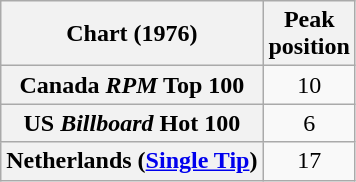<table class="wikitable sortable plainrowheaders">
<tr>
<th scope="col">Chart (1976)</th>
<th scope="col">Peak <br> position</th>
</tr>
<tr>
<th scope="row">Canada <em>RPM</em> Top 100</th>
<td style="text-align:center;">10</td>
</tr>
<tr>
<th scope="row">US <em>Billboard</em> Hot 100</th>
<td style="text-align:center;">6</td>
</tr>
<tr>
<th scope="row">Netherlands (<a href='#'>Single Tip</a>)</th>
<td style="text-align:center;">17</td>
</tr>
</table>
